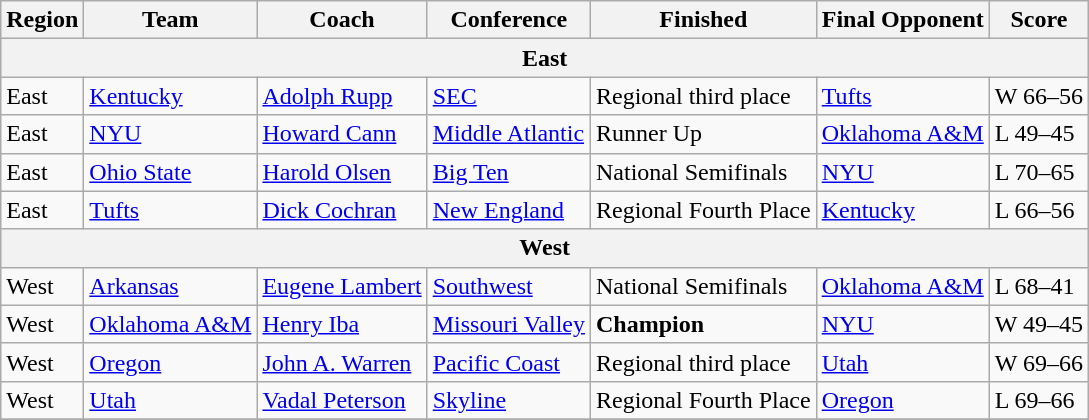<table class=wikitable>
<tr>
<th>Region</th>
<th>Team</th>
<th>Coach</th>
<th>Conference</th>
<th>Finished</th>
<th>Final Opponent</th>
<th>Score</th>
</tr>
<tr>
<th colspan=7>East</th>
</tr>
<tr>
<td>East</td>
<td><a href='#'>Kentucky</a></td>
<td><a href='#'>Adolph Rupp</a></td>
<td><a href='#'>SEC</a></td>
<td>Regional third place</td>
<td><a href='#'>Tufts</a></td>
<td>W 66–56</td>
</tr>
<tr>
<td>East</td>
<td><a href='#'>NYU</a></td>
<td><a href='#'>Howard Cann</a></td>
<td><a href='#'>Middle Atlantic</a></td>
<td>Runner Up</td>
<td><a href='#'>Oklahoma A&M</a></td>
<td>L 49–45</td>
</tr>
<tr>
<td>East</td>
<td><a href='#'>Ohio State</a></td>
<td><a href='#'>Harold Olsen</a></td>
<td><a href='#'>Big Ten</a></td>
<td>National Semifinals</td>
<td><a href='#'>NYU</a></td>
<td>L 70–65</td>
</tr>
<tr>
<td>East</td>
<td><a href='#'>Tufts</a></td>
<td><a href='#'>Dick Cochran</a></td>
<td><a href='#'>New England</a></td>
<td>Regional Fourth Place</td>
<td><a href='#'>Kentucky</a></td>
<td>L 66–56</td>
</tr>
<tr>
<th colspan=7>West</th>
</tr>
<tr>
<td>West</td>
<td><a href='#'>Arkansas</a></td>
<td><a href='#'>Eugene Lambert</a></td>
<td><a href='#'>Southwest</a></td>
<td>National Semifinals</td>
<td><a href='#'>Oklahoma A&M</a></td>
<td>L 68–41</td>
</tr>
<tr>
<td>West</td>
<td><a href='#'>Oklahoma A&M</a></td>
<td><a href='#'>Henry Iba</a></td>
<td><a href='#'>Missouri Valley</a></td>
<td><strong>Champion</strong></td>
<td><a href='#'>NYU</a></td>
<td>W 49–45</td>
</tr>
<tr>
<td>West</td>
<td><a href='#'>Oregon</a></td>
<td><a href='#'>John A. Warren</a></td>
<td><a href='#'>Pacific Coast</a></td>
<td>Regional third place</td>
<td><a href='#'>Utah</a></td>
<td>W 69–66</td>
</tr>
<tr>
<td>West</td>
<td><a href='#'>Utah</a></td>
<td><a href='#'>Vadal Peterson</a></td>
<td><a href='#'>Skyline</a></td>
<td>Regional Fourth Place</td>
<td><a href='#'>Oregon</a></td>
<td>L 69–66</td>
</tr>
<tr>
</tr>
</table>
